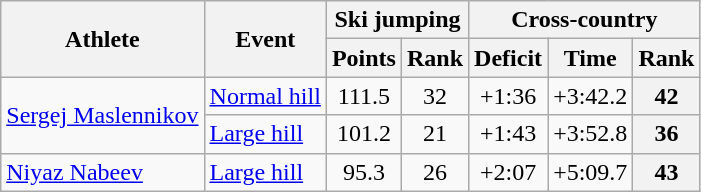<table class="wikitable">
<tr>
<th rowspan="2">Athlete</th>
<th rowspan="2">Event</th>
<th colspan="2">Ski jumping</th>
<th colspan="6">Cross-country</th>
</tr>
<tr>
<th>Points</th>
<th>Rank</th>
<th>Deficit</th>
<th>Time</th>
<th>Rank</th>
</tr>
<tr>
<td rowspan=2><a href='#'>Sergej Maslennikov</a></td>
<td><a href='#'>Normal hill</a></td>
<td align="center">111.5</td>
<td align="center">32</td>
<td align="center">+1:36</td>
<td align="center">+3:42.2</td>
<th align="center">42</th>
</tr>
<tr>
<td><a href='#'>Large hill</a></td>
<td align="center">101.2</td>
<td align="center">21</td>
<td align="center">+1:43</td>
<td align="center">+3:52.8</td>
<th align="center">36</th>
</tr>
<tr>
<td><a href='#'>Niyaz Nabeev</a></td>
<td><a href='#'>Large hill</a></td>
<td align="center">95.3</td>
<td align="center">26</td>
<td align="center">+2:07</td>
<td align="center">+5:09.7</td>
<th align="center">43</th>
</tr>
</table>
